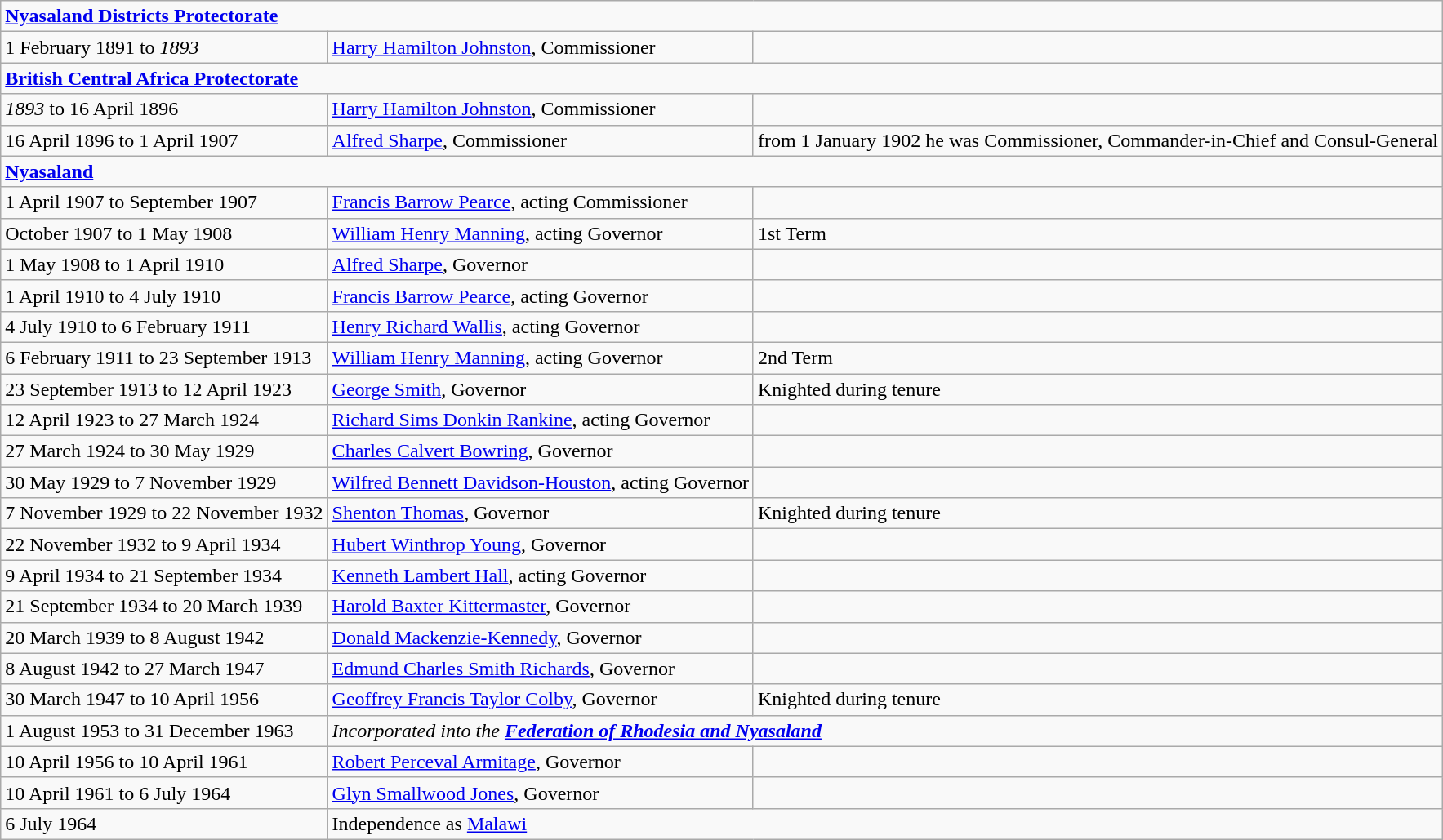<table class="wikitable">
<tr>
<td colspan=3><strong><a href='#'>Nyasaland Districts Protectorate</a></strong></td>
</tr>
<tr>
<td>1 February 1891 to <em>1893</em></td>
<td><a href='#'>Harry Hamilton Johnston</a>, Commissioner</td>
<td></td>
</tr>
<tr>
<td colspan=3><strong><a href='#'>British Central Africa Protectorate</a></strong></td>
</tr>
<tr>
<td><em>1893</em> to 16 April 1896</td>
<td><a href='#'>Harry Hamilton Johnston</a>, Commissioner</td>
<td></td>
</tr>
<tr>
<td>16 April 1896 to 1 April 1907</td>
<td><a href='#'>Alfred Sharpe</a>, Commissioner</td>
<td>from 1 January 1902 he was Commissioner, Commander-in-Chief and Consul-General</td>
</tr>
<tr>
<td colspan=3><strong><a href='#'>Nyasaland</a></strong></td>
</tr>
<tr>
<td>1 April 1907 to September 1907</td>
<td><a href='#'>Francis Barrow Pearce</a>, acting Commissioner</td>
<td></td>
</tr>
<tr>
<td>October 1907 to 1 May 1908</td>
<td><a href='#'>William Henry Manning</a>, acting Governor</td>
<td>1st Term</td>
</tr>
<tr>
<td>1 May 1908 to 1 April 1910</td>
<td><a href='#'>Alfred Sharpe</a>, Governor</td>
<td></td>
</tr>
<tr>
<td>1 April 1910 to 4 July 1910</td>
<td><a href='#'>Francis Barrow Pearce</a>, acting Governor</td>
<td></td>
</tr>
<tr>
<td>4 July 1910 to 6 February 1911</td>
<td><a href='#'>Henry Richard Wallis</a>, acting Governor</td>
<td></td>
</tr>
<tr>
<td>6 February 1911 to 23 September 1913</td>
<td><a href='#'>William Henry Manning</a>, acting Governor</td>
<td>2nd Term</td>
</tr>
<tr>
<td>23 September 1913 to 12 April 1923</td>
<td><a href='#'>George Smith</a>, Governor</td>
<td>Knighted during tenure</td>
</tr>
<tr>
<td>12 April 1923 to 27 March 1924</td>
<td><a href='#'>Richard Sims Donkin Rankine</a>, acting Governor</td>
<td></td>
</tr>
<tr>
<td>27 March 1924 to 30 May 1929</td>
<td><a href='#'>Charles Calvert Bowring</a>, Governor</td>
<td></td>
</tr>
<tr>
<td>30 May 1929 to 7 November 1929</td>
<td><a href='#'>Wilfred Bennett Davidson-Houston</a>, acting Governor</td>
<td></td>
</tr>
<tr>
<td>7 November 1929 to 22 November 1932</td>
<td><a href='#'>Shenton Thomas</a>, Governor</td>
<td>Knighted during tenure</td>
</tr>
<tr>
<td>22 November 1932 to 9 April 1934</td>
<td><a href='#'>Hubert Winthrop Young</a>, Governor</td>
<td></td>
</tr>
<tr>
<td>9 April 1934 to 21 September 1934</td>
<td><a href='#'>Kenneth Lambert Hall</a>, acting Governor</td>
<td></td>
</tr>
<tr>
<td>21 September 1934 to 20 March 1939</td>
<td><a href='#'>Harold Baxter Kittermaster</a>, Governor</td>
<td></td>
</tr>
<tr>
<td>20 March 1939 to 8 August 1942</td>
<td><a href='#'>Donald Mackenzie-Kennedy</a>, Governor</td>
<td></td>
</tr>
<tr>
<td>8 August 1942 to 27 March 1947</td>
<td><a href='#'>Edmund Charles Smith Richards</a>, Governor</td>
<td></td>
</tr>
<tr>
<td>30 March 1947 to 10 April 1956</td>
<td><a href='#'>Geoffrey Francis Taylor Colby</a>, Governor</td>
<td>Knighted during tenure</td>
</tr>
<tr>
<td>1 August 1953 to 31 December 1963</td>
<td colspan=2><em>Incorporated into the <strong><a href='#'>Federation of Rhodesia and Nyasaland</a><strong><em></td>
</tr>
<tr>
<td>10 April 1956 to 10 April 1961</td>
<td><a href='#'>Robert Perceval Armitage</a>, Governor</td>
<td></td>
</tr>
<tr>
<td>10 April 1961 to 6 July 1964</td>
<td><a href='#'>Glyn Smallwood Jones</a>, Governor</td>
<td></td>
</tr>
<tr>
<td>6 July 1964</td>
<td colspan=2></em>Independence as </strong><a href='#'>Malawi</a></em></strong></td>
</tr>
</table>
